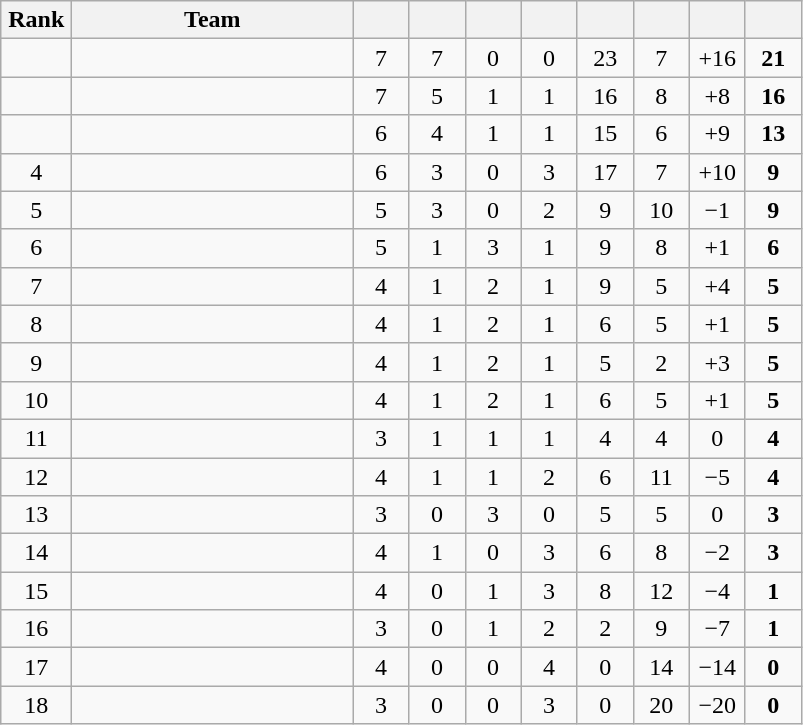<table class="wikitable" style="text-align: center;">
<tr>
<th width=40>Rank</th>
<th width=180>Team</th>
<th width=30></th>
<th width=30></th>
<th width=30></th>
<th width=30></th>
<th width=30></th>
<th width=30></th>
<th width=30></th>
<th width=30></th>
</tr>
<tr>
<td></td>
<td align=left></td>
<td>7</td>
<td>7</td>
<td>0</td>
<td>0</td>
<td>23</td>
<td>7</td>
<td>+16</td>
<td><strong>21</strong></td>
</tr>
<tr>
<td></td>
<td align=left></td>
<td>7</td>
<td>5</td>
<td>1</td>
<td>1</td>
<td>16</td>
<td>8</td>
<td>+8</td>
<td><strong>16</strong></td>
</tr>
<tr>
<td></td>
<td align=left></td>
<td>6</td>
<td>4</td>
<td>1</td>
<td>1</td>
<td>15</td>
<td>6</td>
<td>+9</td>
<td><strong>13</strong></td>
</tr>
<tr>
<td>4</td>
<td align=left></td>
<td>6</td>
<td>3</td>
<td>0</td>
<td>3</td>
<td>17</td>
<td>7</td>
<td>+10</td>
<td><strong>9</strong></td>
</tr>
<tr>
<td>5</td>
<td align=left></td>
<td>5</td>
<td>3</td>
<td>0</td>
<td>2</td>
<td>9</td>
<td>10</td>
<td>−1</td>
<td><strong>9</strong></td>
</tr>
<tr>
<td>6</td>
<td align=left></td>
<td>5</td>
<td>1</td>
<td>3</td>
<td>1</td>
<td>9</td>
<td>8</td>
<td>+1</td>
<td><strong>6</strong></td>
</tr>
<tr>
<td>7</td>
<td align=left></td>
<td>4</td>
<td>1</td>
<td>2</td>
<td>1</td>
<td>9</td>
<td>5</td>
<td>+4</td>
<td><strong>5</strong></td>
</tr>
<tr>
<td>8</td>
<td align=left></td>
<td>4</td>
<td>1</td>
<td>2</td>
<td>1</td>
<td>6</td>
<td>5</td>
<td>+1</td>
<td><strong>5</strong></td>
</tr>
<tr>
<td>9</td>
<td align=left></td>
<td>4</td>
<td>1</td>
<td>2</td>
<td>1</td>
<td>5</td>
<td>2</td>
<td>+3</td>
<td><strong>5</strong></td>
</tr>
<tr>
<td>10</td>
<td align=left></td>
<td>4</td>
<td>1</td>
<td>2</td>
<td>1</td>
<td>6</td>
<td>5</td>
<td>+1</td>
<td><strong>5</strong></td>
</tr>
<tr>
<td>11</td>
<td align=left></td>
<td>3</td>
<td>1</td>
<td>1</td>
<td>1</td>
<td>4</td>
<td>4</td>
<td>0</td>
<td><strong>4</strong></td>
</tr>
<tr>
<td>12</td>
<td align=left></td>
<td>4</td>
<td>1</td>
<td>1</td>
<td>2</td>
<td>6</td>
<td>11</td>
<td>−5</td>
<td><strong>4</strong></td>
</tr>
<tr>
<td>13</td>
<td align=left></td>
<td>3</td>
<td>0</td>
<td>3</td>
<td>0</td>
<td>5</td>
<td>5</td>
<td>0</td>
<td><strong>3</strong></td>
</tr>
<tr>
<td>14</td>
<td align=left></td>
<td>4</td>
<td>1</td>
<td>0</td>
<td>3</td>
<td>6</td>
<td>8</td>
<td>−2</td>
<td><strong>3</strong></td>
</tr>
<tr>
<td>15</td>
<td align=left></td>
<td>4</td>
<td>0</td>
<td>1</td>
<td>3</td>
<td>8</td>
<td>12</td>
<td>−4</td>
<td><strong>1</strong></td>
</tr>
<tr>
<td>16</td>
<td align=left></td>
<td>3</td>
<td>0</td>
<td>1</td>
<td>2</td>
<td>2</td>
<td>9</td>
<td>−7</td>
<td><strong>1</strong></td>
</tr>
<tr>
<td>17</td>
<td align=left></td>
<td>4</td>
<td>0</td>
<td>0</td>
<td>4</td>
<td>0</td>
<td>14</td>
<td>−14</td>
<td><strong>0</strong></td>
</tr>
<tr>
<td>18</td>
<td align=left></td>
<td>3</td>
<td>0</td>
<td>0</td>
<td>3</td>
<td>0</td>
<td>20</td>
<td>−20</td>
<td><strong>0</strong></td>
</tr>
</table>
